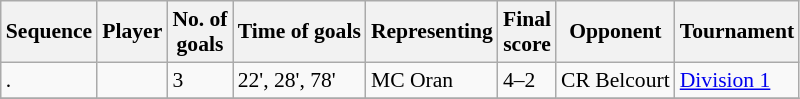<table class="wikitable sortable" style="font-size:90%;">
<tr>
<th>Sequence<br></th>
<th>Player</th>
<th>No. of<br>goals</th>
<th>Time of goals</th>
<th>Representing</th>
<th>Final<br>score</th>
<th>Opponent</th>
<th>Tournament</th>
</tr>
<tr>
<td>.</td>
<td> </td>
<td>3</td>
<td>22', 28', 78'</td>
<td>MC Oran</td>
<td>4–2</td>
<td>CR Belcourt</td>
<td><a href='#'>Division 1</a></td>
</tr>
<tr>
</tr>
</table>
